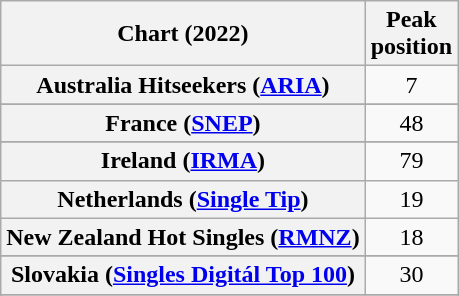<table class="wikitable sortable plainrowheaders" style="text-align:center">
<tr>
<th scope="col">Chart (2022)</th>
<th scope="col">Peak<br>position</th>
</tr>
<tr>
<th scope="row">Australia Hitseekers (<a href='#'>ARIA</a>)</th>
<td>7</td>
</tr>
<tr>
</tr>
<tr>
</tr>
<tr>
</tr>
<tr>
<th scope="row">France (<a href='#'>SNEP</a>)</th>
<td>48</td>
</tr>
<tr>
</tr>
<tr>
</tr>
<tr>
</tr>
<tr>
<th scope="row">Ireland (<a href='#'>IRMA</a>)</th>
<td>79</td>
</tr>
<tr>
<th scope="row">Netherlands (<a href='#'>Single Tip</a>)</th>
<td>19</td>
</tr>
<tr>
<th scope="row">New Zealand Hot Singles (<a href='#'>RMNZ</a>)</th>
<td>18</td>
</tr>
<tr>
</tr>
<tr>
<th scope="row">Slovakia (<a href='#'>Singles Digitál Top 100</a>)</th>
<td>30</td>
</tr>
<tr>
</tr>
<tr>
</tr>
<tr>
</tr>
<tr>
</tr>
</table>
